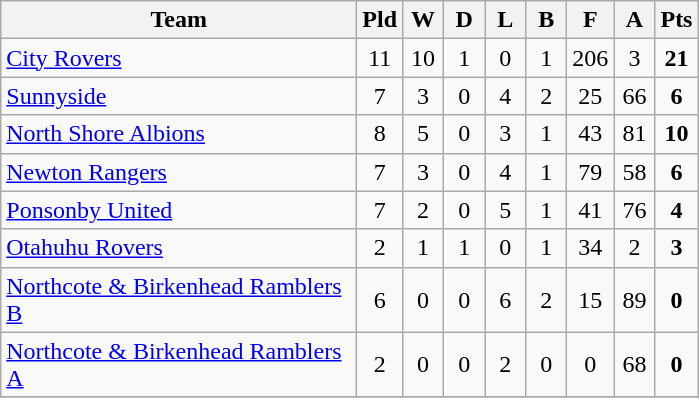<table class="wikitable" style="text-align:center;">
<tr>
<th width=230>Team</th>
<th width=20 abbr="Played">Pld</th>
<th width=20 abbr="Won">W</th>
<th width=20 abbr="Drawn">D</th>
<th width=20 abbr="Lost">L</th>
<th width=20 abbr="Bye">B</th>
<th width=20 abbr="For">F</th>
<th width=20 abbr="Against">A</th>
<th width=20 abbr="Points">Pts</th>
</tr>
<tr>
<td style="text-align:left;"><a href='#'>City Rovers</a></td>
<td>11</td>
<td>10</td>
<td>1</td>
<td>0</td>
<td>1</td>
<td>206</td>
<td>3</td>
<td><strong>21</strong></td>
</tr>
<tr>
<td style="text-align:left;"><a href='#'>Sunnyside</a></td>
<td>7</td>
<td>3</td>
<td>0</td>
<td>4</td>
<td>2</td>
<td>25</td>
<td>66</td>
<td><strong>6</strong></td>
</tr>
<tr>
<td style="text-align:left;"><a href='#'>North Shore Albions</a></td>
<td>8</td>
<td>5</td>
<td>0</td>
<td>3</td>
<td>1</td>
<td>43</td>
<td>81</td>
<td><strong>10</strong></td>
</tr>
<tr>
<td style="text-align:left;"><a href='#'>Newton Rangers</a></td>
<td>7</td>
<td>3</td>
<td>0</td>
<td>4</td>
<td>1</td>
<td>79</td>
<td>58</td>
<td><strong>6</strong></td>
</tr>
<tr>
<td style="text-align:left;"><a href='#'>Ponsonby United</a></td>
<td>7</td>
<td>2</td>
<td>0</td>
<td>5</td>
<td>1</td>
<td>41</td>
<td>76</td>
<td><strong>4</strong></td>
</tr>
<tr>
<td style="text-align:left;"><a href='#'>Otahuhu Rovers</a></td>
<td>2</td>
<td>1</td>
<td>1</td>
<td>0</td>
<td>1</td>
<td>34</td>
<td>2</td>
<td><strong>3</strong></td>
</tr>
<tr>
<td style="text-align:left;"><a href='#'>Northcote & Birkenhead Ramblers B</a></td>
<td>6</td>
<td>0</td>
<td>0</td>
<td>6</td>
<td>2</td>
<td>15</td>
<td>89</td>
<td><strong>0</strong></td>
</tr>
<tr>
<td style="text-align:left;"><a href='#'>Northcote & Birkenhead Ramblers A</a></td>
<td>2</td>
<td>0</td>
<td>0</td>
<td>2</td>
<td>0</td>
<td>0</td>
<td>68</td>
<td><strong>0</strong></td>
</tr>
<tr>
</tr>
</table>
